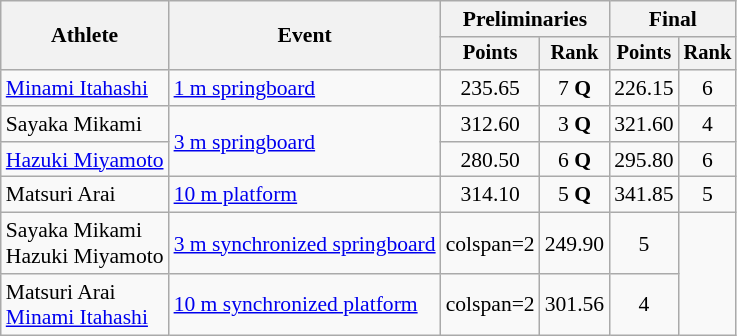<table class=wikitable style=font-size:90%;text-align:center>
<tr>
<th rowspan="2">Athlete</th>
<th rowspan="2">Event</th>
<th colspan="2">Preliminaries</th>
<th colspan="2">Final</th>
</tr>
<tr style="font-size:95%">
<th>Points</th>
<th>Rank</th>
<th>Points</th>
<th>Rank</th>
</tr>
<tr>
<td style="text-align:left"><a href='#'>Minami Itahashi</a></td>
<td style="text-align:left"><a href='#'>1 m springboard</a></td>
<td>235.65</td>
<td>7 <strong>Q</strong></td>
<td>226.15</td>
<td>6</td>
</tr>
<tr>
<td style="text-align:left">Sayaka Mikami</td>
<td style="text-align:left" rowspan=2><a href='#'>3 m springboard</a></td>
<td>312.60</td>
<td>3 <strong>Q</strong></td>
<td>321.60</td>
<td>4</td>
</tr>
<tr>
<td style="text-align:left"><a href='#'>Hazuki Miyamoto</a></td>
<td>280.50</td>
<td>6 <strong>Q</strong></td>
<td>295.80</td>
<td>6</td>
</tr>
<tr>
<td style="text-align:left">Matsuri Arai</td>
<td style="text-align:left"><a href='#'>10 m platform</a></td>
<td>314.10</td>
<td>5 <strong>Q</strong></td>
<td>341.85</td>
<td>5</td>
</tr>
<tr>
<td style="text-align:left">Sayaka Mikami<br>Hazuki Miyamoto</td>
<td style="text-align:left"><a href='#'>3 m synchronized springboard</a></td>
<td>colspan=2 </td>
<td>249.90</td>
<td>5</td>
</tr>
<tr>
<td style="text-align:left">Matsuri Arai<br><a href='#'>Minami Itahashi</a></td>
<td style="text-align:left"><a href='#'>10 m synchronized platform</a></td>
<td>colspan=2 </td>
<td>301.56</td>
<td>4</td>
</tr>
</table>
